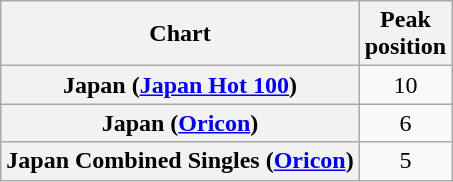<table class="wikitable sortable plainrowheaders" style="text-align:center;">
<tr>
<th scope="col">Chart</th>
<th scope="col">Peak<br>position</th>
</tr>
<tr>
<th scope="row">Japan (<a href='#'>Japan Hot 100</a>)</th>
<td>10</td>
</tr>
<tr>
<th scope="row">Japan (<a href='#'>Oricon</a>)</th>
<td>6</td>
</tr>
<tr>
<th scope="row">Japan Combined Singles (<a href='#'>Oricon</a>)</th>
<td>5</td>
</tr>
</table>
